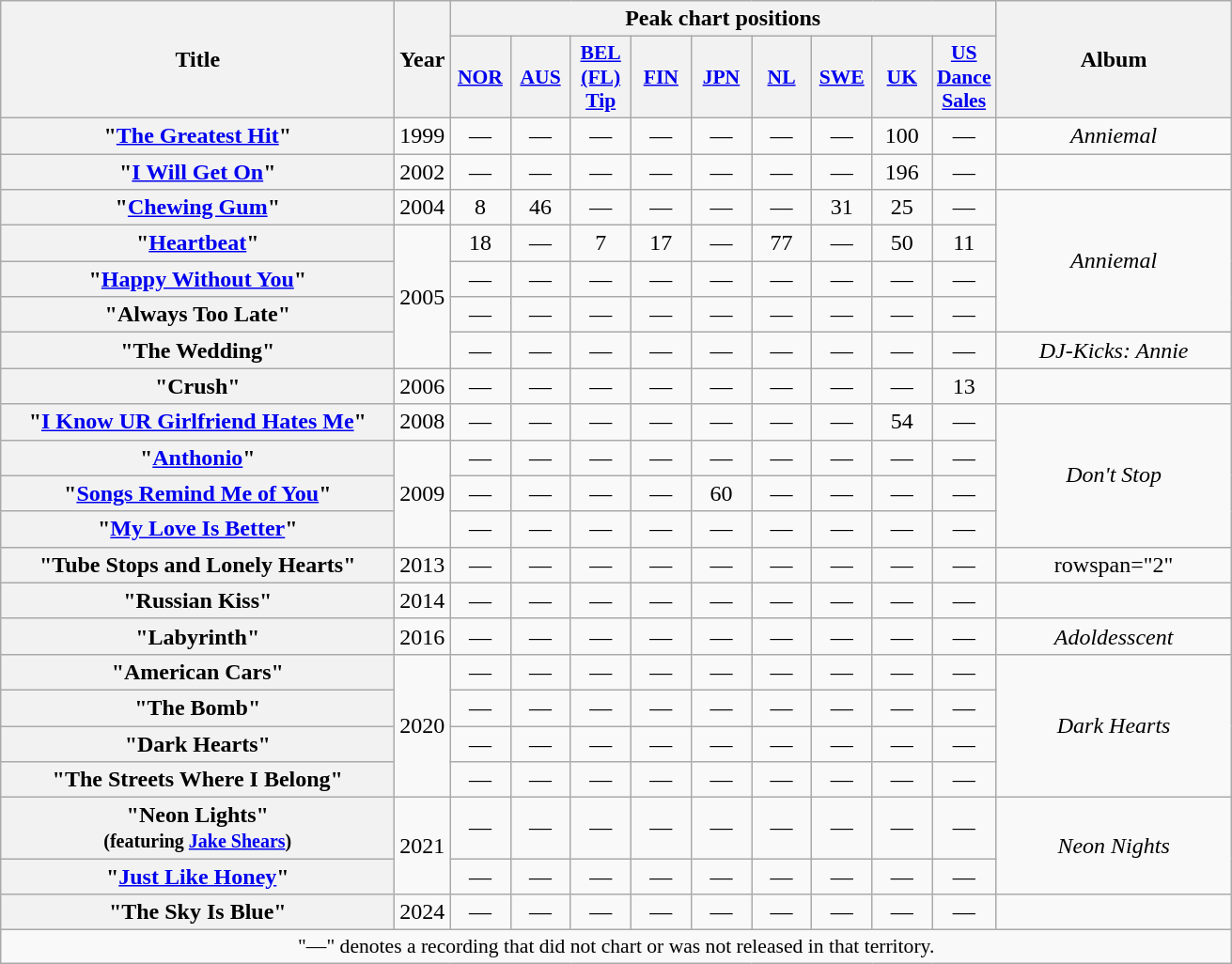<table class="wikitable plainrowheaders" style="text-align:center;">
<tr>
<th scope="col" rowspan="2" style="width:17em;">Title</th>
<th scope="col" rowspan="2">Year</th>
<th scope="col" colspan="9">Peak chart positions</th>
<th scope="col" rowspan="2" style="width:10em;">Album</th>
</tr>
<tr>
<th scope="col" style="width:2.5em;font-size:90%;"><a href='#'>NOR</a><br></th>
<th scope="col" style="width:2.5em;font-size:90%;"><a href='#'>AUS</a><br></th>
<th scope="col" style="width:2.5em;font-size:90%;"><a href='#'>BEL<br>(FL)<br>Tip</a><br></th>
<th scope="col" style="width:2.5em;font-size:90%;"><a href='#'>FIN</a><br></th>
<th scope="col" style="width:2.5em;font-size:90%;"><a href='#'>JPN</a><br></th>
<th scope="col" style="width:2.5em;font-size:90%;"><a href='#'>NL</a><br></th>
<th scope="col" style="width:2.5em;font-size:90%;"><a href='#'>SWE</a><br></th>
<th scope="col" style="width:2.5em;font-size:90%;"><a href='#'>UK</a><br></th>
<th scope="col" style="width:2.5em;font-size:90%;"><a href='#'>US<br>Dance<br>Sales</a><br></th>
</tr>
<tr>
<th scope="row">"<a href='#'>The Greatest Hit</a>"</th>
<td>1999</td>
<td>—</td>
<td>—</td>
<td>—</td>
<td>—</td>
<td>—</td>
<td>—</td>
<td>—</td>
<td>100</td>
<td>—</td>
<td><em>Anniemal</em></td>
</tr>
<tr>
<th scope="row">"<a href='#'>I Will Get On</a>"</th>
<td>2002</td>
<td>—</td>
<td>—</td>
<td>—</td>
<td>—</td>
<td>—</td>
<td>—</td>
<td>—</td>
<td>196</td>
<td>—</td>
<td></td>
</tr>
<tr>
<th scope="row">"<a href='#'>Chewing Gum</a>"</th>
<td>2004</td>
<td>8</td>
<td>46</td>
<td>—</td>
<td>—</td>
<td>—</td>
<td>—</td>
<td>31</td>
<td>25</td>
<td>—</td>
<td rowspan="4"><em>Anniemal</em></td>
</tr>
<tr>
<th scope="row">"<a href='#'>Heartbeat</a>"</th>
<td rowspan="4">2005</td>
<td>18</td>
<td>—</td>
<td>7</td>
<td>17</td>
<td>—</td>
<td>77</td>
<td>—</td>
<td>50</td>
<td>11</td>
</tr>
<tr>
<th scope="row">"<a href='#'>Happy Without You</a>"</th>
<td>—</td>
<td>—</td>
<td>—</td>
<td>—</td>
<td>—</td>
<td>—</td>
<td>—</td>
<td>—</td>
<td>—</td>
</tr>
<tr>
<th scope="row">"Always Too Late"</th>
<td>—</td>
<td>—</td>
<td>—</td>
<td>—</td>
<td>—</td>
<td>—</td>
<td>—</td>
<td>—</td>
<td>—</td>
</tr>
<tr>
<th scope="row">"The Wedding"</th>
<td>—</td>
<td>—</td>
<td>—</td>
<td>—</td>
<td>—</td>
<td>—</td>
<td>—</td>
<td>—</td>
<td>—</td>
<td><em>DJ-Kicks: Annie</em></td>
</tr>
<tr>
<th scope="row">"Crush"</th>
<td>2006</td>
<td>—</td>
<td>—</td>
<td>—</td>
<td>—</td>
<td>—</td>
<td>—</td>
<td>—</td>
<td>—</td>
<td>13</td>
<td></td>
</tr>
<tr>
<th scope="row">"<a href='#'>I Know UR Girlfriend Hates Me</a>"</th>
<td>2008</td>
<td>—</td>
<td>—</td>
<td>—</td>
<td>—</td>
<td>—</td>
<td>—</td>
<td>—</td>
<td>54</td>
<td>—</td>
<td rowspan="4"><em>Don't Stop</em></td>
</tr>
<tr>
<th scope="row">"<a href='#'>Anthonio</a>"</th>
<td rowspan="3">2009</td>
<td>—</td>
<td>—</td>
<td>—</td>
<td>—</td>
<td>—</td>
<td>—</td>
<td>—</td>
<td>—</td>
<td>—</td>
</tr>
<tr>
<th scope="row">"<a href='#'>Songs Remind Me of You</a>"</th>
<td>—</td>
<td>—</td>
<td>—</td>
<td>—</td>
<td>60</td>
<td>—</td>
<td>—</td>
<td>—</td>
<td>—</td>
</tr>
<tr>
<th scope="row">"<a href='#'>My Love Is Better</a>"</th>
<td>—</td>
<td>—</td>
<td>—</td>
<td>—</td>
<td>—</td>
<td>—</td>
<td>—</td>
<td>—</td>
<td>—</td>
</tr>
<tr>
<th scope="row">"Tube Stops and Lonely Hearts"</th>
<td>2013</td>
<td>—</td>
<td>—</td>
<td>—</td>
<td>—</td>
<td>—</td>
<td>—</td>
<td>—</td>
<td>—</td>
<td>—</td>
<td>rowspan="2" </td>
</tr>
<tr>
<th scope="row">"Russian Kiss"<br></th>
<td>2014</td>
<td>—</td>
<td>—</td>
<td>—</td>
<td>—</td>
<td>—</td>
<td>—</td>
<td>—</td>
<td>—</td>
<td>—</td>
</tr>
<tr>
<th scope="row">"Labyrinth"<br></th>
<td>2016</td>
<td>—</td>
<td>—</td>
<td>—</td>
<td>—</td>
<td>—</td>
<td>—</td>
<td>—</td>
<td>—</td>
<td>—</td>
<td><em>Adoldesscent</em></td>
</tr>
<tr>
<th scope="row">"American Cars"</th>
<td rowspan="4">2020</td>
<td>—</td>
<td>—</td>
<td>—</td>
<td>—</td>
<td>—</td>
<td>—</td>
<td>—</td>
<td>—</td>
<td>—</td>
<td rowspan="4"><em>Dark Hearts</em></td>
</tr>
<tr>
<th scope="row">"The Bomb"</th>
<td>—</td>
<td>—</td>
<td>—</td>
<td>—</td>
<td>—</td>
<td>—</td>
<td>—</td>
<td>—</td>
<td>—</td>
</tr>
<tr>
<th scope="row">"Dark Hearts"</th>
<td>—</td>
<td>—</td>
<td>—</td>
<td>—</td>
<td>—</td>
<td>—</td>
<td>—</td>
<td>—</td>
<td>—</td>
</tr>
<tr>
<th scope="row">"The Streets Where I Belong"</th>
<td>—</td>
<td>—</td>
<td>—</td>
<td>—</td>
<td>—</td>
<td>—</td>
<td>—</td>
<td>—</td>
<td>—</td>
</tr>
<tr>
<th scope="row">"Neon Lights"<br><small>(featuring <a href='#'>Jake Shears</a>)</small></th>
<td rowspan="2">2021</td>
<td>—</td>
<td>—</td>
<td>—</td>
<td>—</td>
<td>—</td>
<td>—</td>
<td>—</td>
<td>—</td>
<td>—</td>
<td rowspan="2"><em>Neon Nights</em></td>
</tr>
<tr>
<th scope="row">"<a href='#'>Just Like Honey</a>"</th>
<td>—</td>
<td>—</td>
<td>—</td>
<td>—</td>
<td>—</td>
<td>—</td>
<td>—</td>
<td>—</td>
<td>—</td>
</tr>
<tr>
<th scope="row">"The Sky Is Blue"</th>
<td>2024</td>
<td>—</td>
<td>—</td>
<td>—</td>
<td>—</td>
<td>—</td>
<td>—</td>
<td>—</td>
<td>—</td>
<td>—</td>
<td></td>
</tr>
<tr>
<td colspan="12" style="font-size:90%">"—" denotes a recording that did not chart or was not released in that territory.</td>
</tr>
</table>
